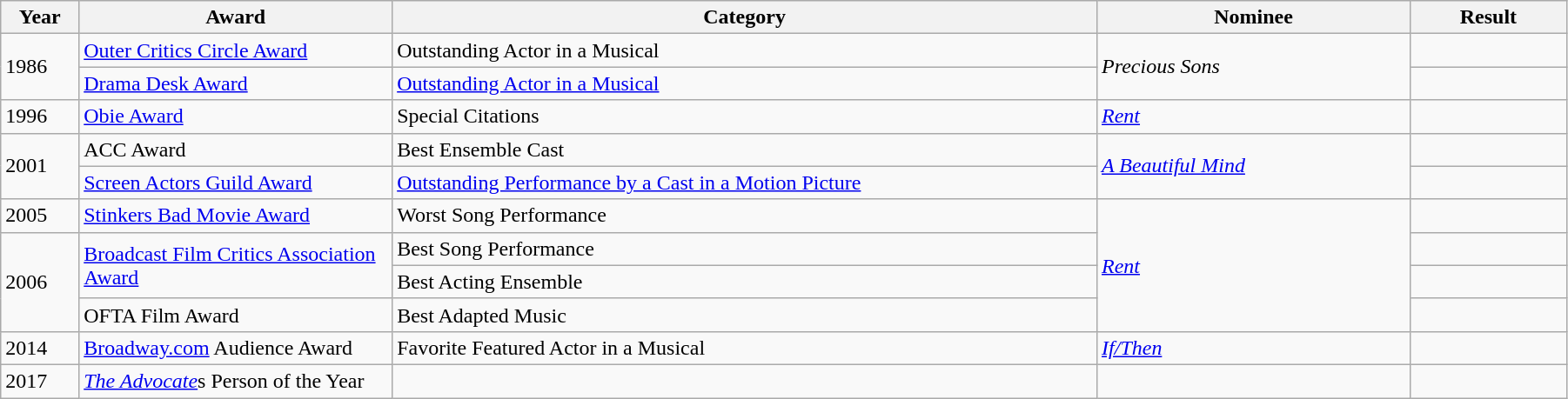<table class="wikitable" style="width:95%;">
<tr>
<th style="width:5%;">Year</th>
<th style="width:20%;">Award</th>
<th style="width:45%;">Category</th>
<th style="width:20%;">Nominee</th>
<th style="width:10%;">Result</th>
</tr>
<tr>
<td rowspan="2">1986</td>
<td><a href='#'>Outer Critics Circle Award</a></td>
<td>Outstanding Actor in a Musical</td>
<td rowspan="2"><em>Precious Sons</em></td>
<td></td>
</tr>
<tr>
<td><a href='#'>Drama Desk Award</a></td>
<td><a href='#'>Outstanding Actor in a Musical</a></td>
<td></td>
</tr>
<tr>
<td>1996</td>
<td><a href='#'>Obie Award</a></td>
<td>Special Citations</td>
<td><em><a href='#'>Rent</a></em></td>
<td></td>
</tr>
<tr>
<td rowspan="2">2001</td>
<td>ACC Award</td>
<td>Best Ensemble Cast</td>
<td rowspan="2"><em><a href='#'>A Beautiful Mind</a></em></td>
<td></td>
</tr>
<tr>
<td><a href='#'>Screen Actors Guild Award</a></td>
<td><a href='#'>Outstanding Performance by a Cast in a Motion Picture</a></td>
<td></td>
</tr>
<tr>
<td>2005</td>
<td><a href='#'>Stinkers Bad Movie Award</a></td>
<td>Worst Song Performance</td>
<td rowspan="4"><em><a href='#'>Rent</a></em></td>
<td></td>
</tr>
<tr>
<td rowspan="3">2006</td>
<td rowspan="2"><a href='#'>Broadcast Film Critics Association Award</a></td>
<td>Best Song Performance</td>
<td></td>
</tr>
<tr>
<td>Best Acting Ensemble</td>
<td></td>
</tr>
<tr>
<td>OFTA Film Award</td>
<td>Best Adapted Music</td>
<td></td>
</tr>
<tr>
<td>2014</td>
<td><a href='#'>Broadway.com</a> Audience Award</td>
<td>Favorite Featured Actor in a Musical</td>
<td><em><a href='#'>If/Then</a></em></td>
<td></td>
</tr>
<tr>
<td>2017</td>
<td><em><a href='#'>The Advocate</a></em>s Person of the Year</td>
<td></td>
<td></td>
<td></td>
</tr>
</table>
